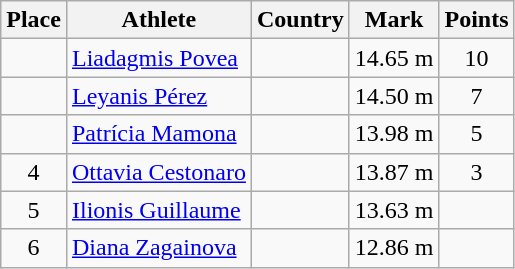<table class="wikitable">
<tr>
<th>Place</th>
<th>Athlete</th>
<th>Country</th>
<th>Mark</th>
<th>Points</th>
</tr>
<tr>
<td align=center></td>
<td><a href='#'>Liadagmis Povea</a></td>
<td></td>
<td>14.65 m</td>
<td align=center>10</td>
</tr>
<tr>
<td align=center></td>
<td><a href='#'>Leyanis Pérez</a></td>
<td></td>
<td>14.50 m</td>
<td align=center>7</td>
</tr>
<tr>
<td align=center></td>
<td><a href='#'>Patrícia Mamona</a></td>
<td></td>
<td>13.98 m</td>
<td align=center>5</td>
</tr>
<tr>
<td align=center>4</td>
<td><a href='#'>Ottavia Cestonaro</a></td>
<td></td>
<td>13.87 m</td>
<td align=center>3</td>
</tr>
<tr>
<td align=center>5</td>
<td><a href='#'>Ilionis Guillaume</a></td>
<td></td>
<td>13.63 m</td>
<td align=center></td>
</tr>
<tr>
<td align=center>6</td>
<td><a href='#'>Diana Zagainova</a></td>
<td></td>
<td>12.86 m</td>
<td align=center></td>
</tr>
</table>
